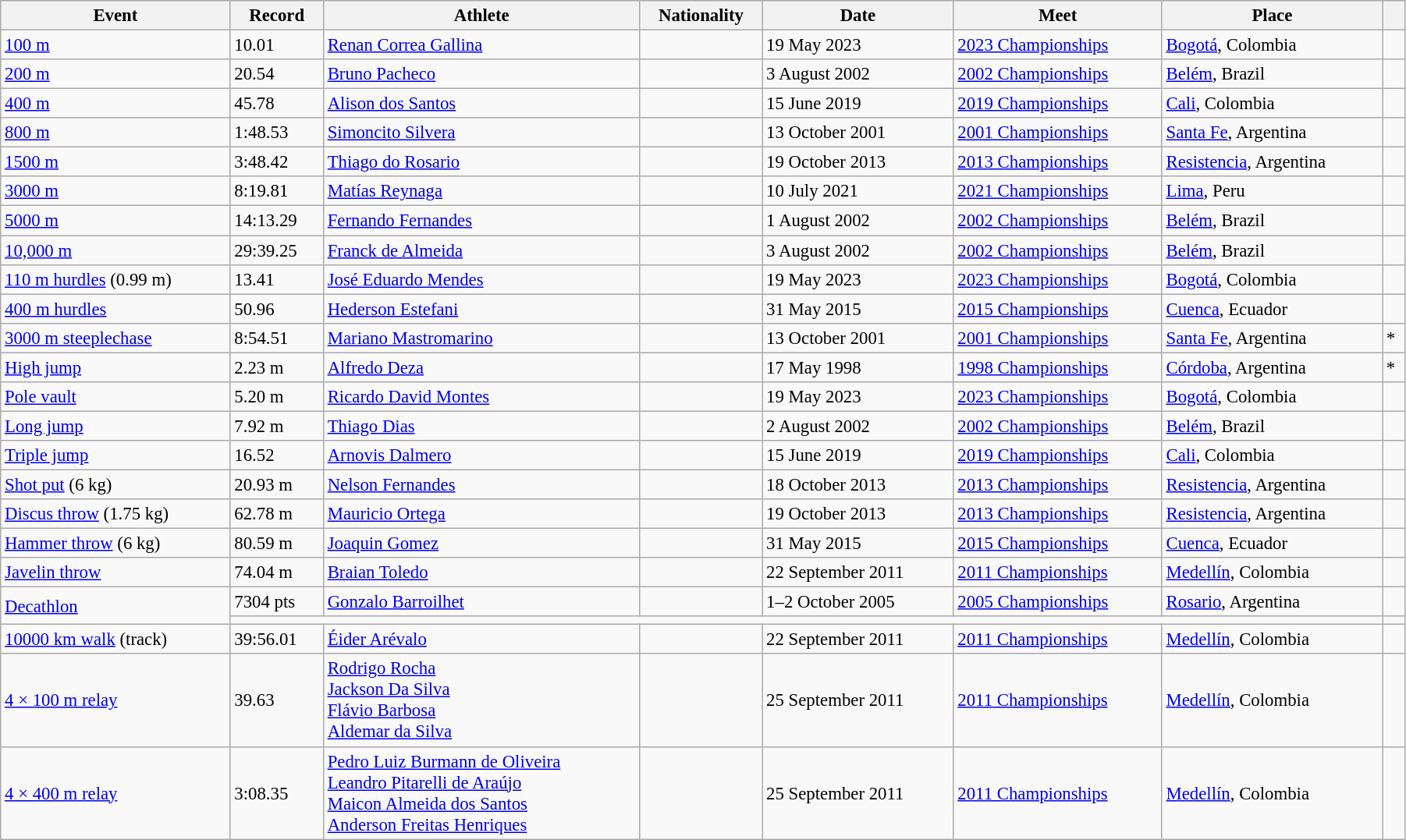<table class="wikitable" style="font-size:95%; width: 95%;">
<tr>
<th>Event</th>
<th>Record</th>
<th>Athlete</th>
<th>Nationality</th>
<th>Date</th>
<th>Meet</th>
<th>Place</th>
<th></th>
</tr>
<tr>
<td><a href='#'>100 m</a></td>
<td>10.01  </td>
<td><a href='#'>Renan Correa Gallina</a></td>
<td></td>
<td>19 May 2023</td>
<td><a href='#'>2023 Championships</a></td>
<td><a href='#'>Bogotá</a>, Colombia</td>
<td></td>
</tr>
<tr>
<td><a href='#'>200 m</a></td>
<td>20.54 </td>
<td><a href='#'>Bruno Pacheco</a></td>
<td></td>
<td>3 August 2002</td>
<td><a href='#'>2002 Championships</a></td>
<td><a href='#'>Belém</a>, Brazil</td>
<td></td>
</tr>
<tr>
<td><a href='#'>400 m</a></td>
<td>45.78 </td>
<td><a href='#'>Alison dos Santos</a></td>
<td></td>
<td>15 June 2019</td>
<td><a href='#'>2019 Championships</a></td>
<td><a href='#'>Cali</a>, Colombia</td>
<td></td>
</tr>
<tr>
<td><a href='#'>800 m</a></td>
<td>1:48.53</td>
<td><a href='#'>Simoncito Silvera</a></td>
<td></td>
<td>13 October 2001</td>
<td><a href='#'>2001 Championships</a></td>
<td><a href='#'>Santa Fe</a>, Argentina</td>
<td></td>
</tr>
<tr>
<td><a href='#'>1500 m</a></td>
<td>3:48.42</td>
<td><a href='#'>Thiago do Rosario</a></td>
<td></td>
<td>19 October 2013</td>
<td><a href='#'>2013 Championships</a></td>
<td><a href='#'>Resistencia</a>, Argentina</td>
<td></td>
</tr>
<tr>
<td><a href='#'>3000 m</a></td>
<td>8:19.81</td>
<td><a href='#'>Matías Reynaga</a></td>
<td></td>
<td>10 July 2021</td>
<td><a href='#'>2021 Championships</a></td>
<td><a href='#'>Lima</a>, Peru</td>
<td></td>
</tr>
<tr>
<td><a href='#'>5000 m</a></td>
<td>14:13.29</td>
<td><a href='#'>Fernando Fernandes</a></td>
<td></td>
<td>1 August 2002</td>
<td><a href='#'>2002 Championships</a></td>
<td><a href='#'>Belém</a>, Brazil</td>
<td></td>
</tr>
<tr>
<td><a href='#'>10,000 m</a></td>
<td>29:39.25</td>
<td><a href='#'>Franck de Almeida</a></td>
<td></td>
<td>3 August 2002</td>
<td><a href='#'>2002 Championships</a></td>
<td><a href='#'>Belém</a>, Brazil</td>
<td></td>
</tr>
<tr>
<td><a href='#'>110 m hurdles</a> (0.99 m)</td>
<td>13.41  </td>
<td><a href='#'>José Eduardo Mendes</a></td>
<td></td>
<td>19 May 2023</td>
<td><a href='#'>2023 Championships</a></td>
<td><a href='#'>Bogotá</a>, Colombia</td>
<td></td>
</tr>
<tr>
<td><a href='#'>400 m hurdles</a></td>
<td>50.96 </td>
<td><a href='#'>Hederson Estefani</a></td>
<td></td>
<td>31 May 2015</td>
<td><a href='#'>2015 Championships</a></td>
<td><a href='#'>Cuenca</a>, Ecuador</td>
<td></td>
</tr>
<tr>
<td><a href='#'>3000 m steeplechase</a></td>
<td>8:54.51</td>
<td><a href='#'>Mariano Mastromarino</a></td>
<td></td>
<td>13 October 2001</td>
<td><a href='#'>2001 Championships</a></td>
<td><a href='#'>Santa Fe</a>, Argentina</td>
<td> *</td>
</tr>
<tr>
<td><a href='#'>High jump</a></td>
<td>2.23 m</td>
<td><a href='#'>Alfredo Deza</a></td>
<td></td>
<td>17 May 1998</td>
<td><a href='#'>1998 Championships</a></td>
<td><a href='#'>Córdoba</a>, Argentina</td>
<td>*</td>
</tr>
<tr>
<td><a href='#'>Pole vault</a></td>
<td>5.20 m </td>
<td><a href='#'>Ricardo David Montes</a></td>
<td></td>
<td>19 May 2023</td>
<td><a href='#'>2023 Championships</a></td>
<td><a href='#'>Bogotá</a>, Colombia</td>
<td></td>
</tr>
<tr>
<td><a href='#'>Long jump</a></td>
<td>7.92 m</td>
<td><a href='#'>Thiago Dias</a></td>
<td></td>
<td>2 August 2002</td>
<td><a href='#'>2002 Championships</a></td>
<td><a href='#'>Belém</a>, Brazil</td>
<td></td>
</tr>
<tr>
<td><a href='#'>Triple jump</a></td>
<td>16.52  </td>
<td><a href='#'>Arnovis Dalmero</a></td>
<td></td>
<td>15 June 2019</td>
<td><a href='#'>2019 Championships</a></td>
<td><a href='#'>Cali</a>, Colombia</td>
<td></td>
</tr>
<tr>
<td><a href='#'>Shot put</a> (6 kg)</td>
<td>20.93 m</td>
<td><a href='#'>Nelson Fernandes</a></td>
<td></td>
<td>18 October 2013</td>
<td><a href='#'>2013 Championships</a></td>
<td><a href='#'>Resistencia</a>, Argentina</td>
<td></td>
</tr>
<tr>
<td><a href='#'>Discus throw</a> (1.75 kg)</td>
<td>62.78 m</td>
<td><a href='#'>Mauricio Ortega</a></td>
<td></td>
<td>19 October 2013</td>
<td><a href='#'>2013 Championships</a></td>
<td><a href='#'>Resistencia</a>, Argentina</td>
<td></td>
</tr>
<tr>
<td><a href='#'>Hammer throw</a> (6 kg)</td>
<td>80.59 m </td>
<td><a href='#'>Joaquin Gomez</a></td>
<td></td>
<td>31 May 2015</td>
<td><a href='#'>2015 Championships</a></td>
<td><a href='#'>Cuenca</a>, Ecuador</td>
<td></td>
</tr>
<tr>
<td><a href='#'>Javelin throw</a></td>
<td>74.04 m</td>
<td><a href='#'>Braian Toledo</a></td>
<td></td>
<td>22 September 2011</td>
<td><a href='#'>2011 Championships</a></td>
<td><a href='#'>Medellín</a>, Colombia</td>
<td></td>
</tr>
<tr>
<td rowspan=2><a href='#'>Decathlon</a></td>
<td>7304 pts</td>
<td><a href='#'>Gonzalo Barroilhet</a></td>
<td></td>
<td>1–2 October 2005</td>
<td><a href='#'>2005 Championships</a></td>
<td><a href='#'>Rosario</a>, Argentina</td>
<td></td>
</tr>
<tr>
<td colspan=6></td>
<td></td>
</tr>
<tr>
<td><a href='#'>10000 km walk</a> (track)</td>
<td>39:56.01</td>
<td><a href='#'>Éider Arévalo</a></td>
<td></td>
<td>22 September 2011</td>
<td><a href='#'>2011 Championships</a></td>
<td><a href='#'>Medellín</a>, Colombia</td>
<td></td>
</tr>
<tr>
<td><a href='#'>4 × 100 m relay</a></td>
<td>39.63</td>
<td><a href='#'>Rodrigo Rocha</a><br><a href='#'>Jackson Da Silva</a><br><a href='#'>Flávio Barbosa</a><br><a href='#'>Aldemar da Silva</a></td>
<td></td>
<td>25 September 2011</td>
<td><a href='#'>2011 Championships</a></td>
<td><a href='#'>Medellín</a>, Colombia</td>
<td></td>
</tr>
<tr>
<td><a href='#'>4 × 400 m relay</a></td>
<td>3:08.35</td>
<td><a href='#'>Pedro Luiz Burmann de Oliveira</a><br><a href='#'>Leandro Pitarelli de Araújo</a><br><a href='#'>Maicon Almeida dos Santos</a><br><a href='#'>Anderson Freitas Henriques</a></td>
<td></td>
<td>25 September 2011</td>
<td><a href='#'>2011 Championships</a></td>
<td><a href='#'>Medellín</a>, Colombia</td>
<td></td>
</tr>
</table>
